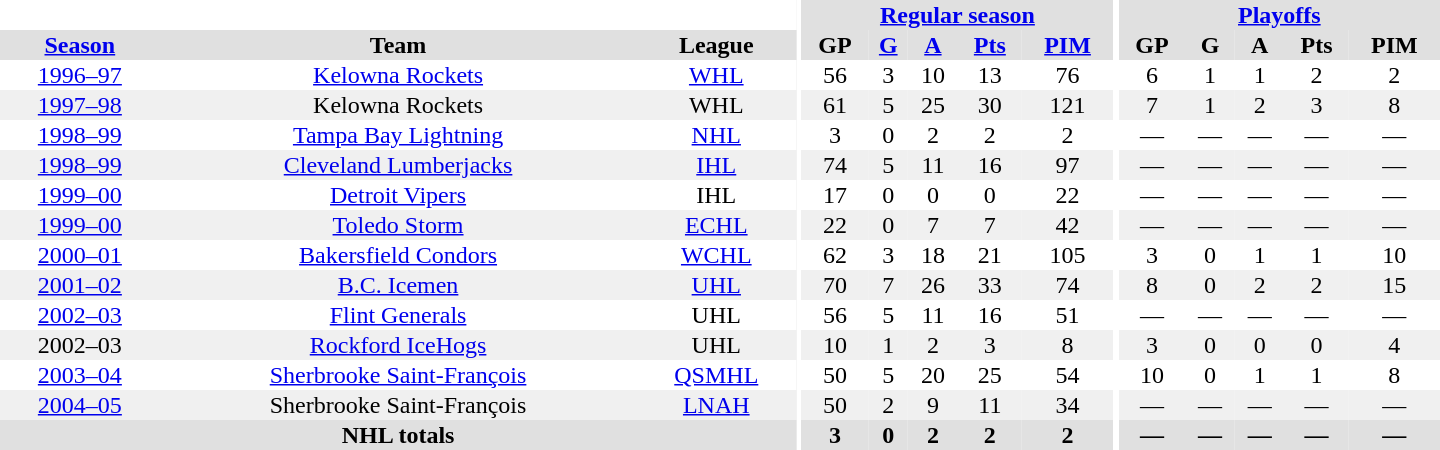<table border="0" cellpadding="1" cellspacing="0" style="text-align:center; width:60em">
<tr bgcolor="#e0e0e0">
<th colspan="3" bgcolor="#ffffff"></th>
<th rowspan="100" bgcolor="#ffffff"></th>
<th colspan="5"><a href='#'>Regular season</a></th>
<th rowspan="100" bgcolor="#ffffff"></th>
<th colspan="5"><a href='#'>Playoffs</a></th>
</tr>
<tr bgcolor="#e0e0e0">
<th><a href='#'>Season</a></th>
<th>Team</th>
<th>League</th>
<th>GP</th>
<th><a href='#'>G</a></th>
<th><a href='#'>A</a></th>
<th><a href='#'>Pts</a></th>
<th><a href='#'>PIM</a></th>
<th>GP</th>
<th>G</th>
<th>A</th>
<th>Pts</th>
<th>PIM</th>
</tr>
<tr>
<td><a href='#'>1996–97</a></td>
<td><a href='#'>Kelowna Rockets</a></td>
<td><a href='#'>WHL</a></td>
<td>56</td>
<td>3</td>
<td>10</td>
<td>13</td>
<td>76</td>
<td>6</td>
<td>1</td>
<td>1</td>
<td>2</td>
<td>2</td>
</tr>
<tr bgcolor="#f0f0f0">
<td><a href='#'>1997–98</a></td>
<td>Kelowna Rockets</td>
<td>WHL</td>
<td>61</td>
<td>5</td>
<td>25</td>
<td>30</td>
<td>121</td>
<td>7</td>
<td>1</td>
<td>2</td>
<td>3</td>
<td>8</td>
</tr>
<tr>
<td><a href='#'>1998–99</a></td>
<td><a href='#'>Tampa Bay Lightning</a></td>
<td><a href='#'>NHL</a></td>
<td>3</td>
<td>0</td>
<td>2</td>
<td>2</td>
<td>2</td>
<td>—</td>
<td>—</td>
<td>—</td>
<td>—</td>
<td>—</td>
</tr>
<tr bgcolor="#f0f0f0">
<td><a href='#'>1998–99</a></td>
<td><a href='#'>Cleveland Lumberjacks</a></td>
<td><a href='#'>IHL</a></td>
<td>74</td>
<td>5</td>
<td>11</td>
<td>16</td>
<td>97</td>
<td>—</td>
<td>—</td>
<td>—</td>
<td>—</td>
<td>—</td>
</tr>
<tr>
<td><a href='#'>1999–00</a></td>
<td><a href='#'>Detroit Vipers</a></td>
<td>IHL</td>
<td>17</td>
<td>0</td>
<td>0</td>
<td>0</td>
<td>22</td>
<td>—</td>
<td>—</td>
<td>—</td>
<td>—</td>
<td>—</td>
</tr>
<tr bgcolor="#f0f0f0">
<td><a href='#'>1999–00</a></td>
<td><a href='#'>Toledo Storm</a></td>
<td><a href='#'>ECHL</a></td>
<td>22</td>
<td>0</td>
<td>7</td>
<td>7</td>
<td>42</td>
<td>—</td>
<td>—</td>
<td>—</td>
<td>—</td>
<td>—</td>
</tr>
<tr>
<td><a href='#'>2000–01</a></td>
<td><a href='#'>Bakersfield Condors</a></td>
<td><a href='#'>WCHL</a></td>
<td>62</td>
<td>3</td>
<td>18</td>
<td>21</td>
<td>105</td>
<td>3</td>
<td>0</td>
<td>1</td>
<td>1</td>
<td>10</td>
</tr>
<tr bgcolor="#f0f0f0">
<td><a href='#'>2001–02</a></td>
<td><a href='#'>B.C. Icemen</a></td>
<td><a href='#'>UHL</a></td>
<td>70</td>
<td>7</td>
<td>26</td>
<td>33</td>
<td>74</td>
<td>8</td>
<td>0</td>
<td>2</td>
<td>2</td>
<td>15</td>
</tr>
<tr>
<td><a href='#'>2002–03</a></td>
<td><a href='#'>Flint Generals</a></td>
<td>UHL</td>
<td>56</td>
<td>5</td>
<td>11</td>
<td>16</td>
<td>51</td>
<td>—</td>
<td>—</td>
<td>—</td>
<td>—</td>
<td>—</td>
</tr>
<tr bgcolor="#f0f0f0">
<td>2002–03</td>
<td><a href='#'>Rockford IceHogs</a></td>
<td>UHL</td>
<td>10</td>
<td>1</td>
<td>2</td>
<td>3</td>
<td>8</td>
<td>3</td>
<td>0</td>
<td>0</td>
<td>0</td>
<td>4</td>
</tr>
<tr>
<td><a href='#'>2003–04</a></td>
<td><a href='#'>Sherbrooke Saint-François</a></td>
<td><a href='#'>QSMHL</a></td>
<td>50</td>
<td>5</td>
<td>20</td>
<td>25</td>
<td>54</td>
<td>10</td>
<td>0</td>
<td>1</td>
<td>1</td>
<td>8</td>
</tr>
<tr bgcolor="#f0f0f0">
<td><a href='#'>2004–05</a></td>
<td>Sherbrooke Saint-François</td>
<td><a href='#'>LNAH</a></td>
<td>50</td>
<td>2</td>
<td>9</td>
<td>11</td>
<td>34</td>
<td>—</td>
<td>—</td>
<td>—</td>
<td>—</td>
<td>—</td>
</tr>
<tr bgcolor="#e0e0e0">
<th colspan="3">NHL totals</th>
<th>3</th>
<th>0</th>
<th>2</th>
<th>2</th>
<th>2</th>
<th>—</th>
<th>—</th>
<th>—</th>
<th>—</th>
<th>—</th>
</tr>
</table>
